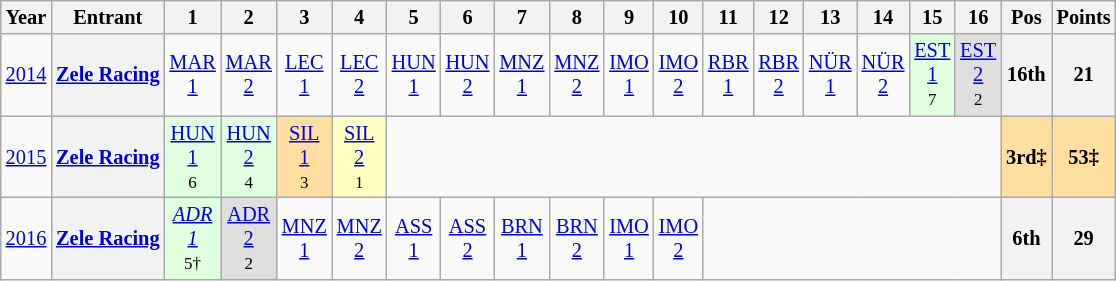<table class="wikitable" style="text-align:center; font-size:85%">
<tr>
<th>Year</th>
<th>Entrant</th>
<th>1</th>
<th>2</th>
<th>3</th>
<th>4</th>
<th>5</th>
<th>6</th>
<th>7</th>
<th>8</th>
<th>9</th>
<th>10</th>
<th>11</th>
<th>12</th>
<th>13</th>
<th>14</th>
<th>15</th>
<th>16</th>
<th>Pos</th>
<th>Points</th>
</tr>
<tr>
<td><a href='#'>2014</a></td>
<th nowrap><a href='#'>Zele Racing</a></th>
<td><a href='#'>MAR<br>1</a></td>
<td><a href='#'>MAR<br>2</a></td>
<td><a href='#'>LEC<br>1</a></td>
<td><a href='#'>LEC<br>2</a></td>
<td><a href='#'>HUN<br>1</a></td>
<td><a href='#'>HUN<br>2</a></td>
<td><a href='#'>MNZ<br>1</a></td>
<td><a href='#'>MNZ<br>2</a></td>
<td><a href='#'>IMO<br>1</a></td>
<td><a href='#'>IMO<br>2</a></td>
<td><a href='#'>RBR<br>1</a></td>
<td><a href='#'>RBR<br>2</a></td>
<td><a href='#'>NÜR<br>1</a></td>
<td><a href='#'>NÜR<br>2</a></td>
<td style="background:#DFFFDF;"><a href='#'>EST<br>1</a><br><small>7</small></td>
<td style="background:#DFDFDF;"><a href='#'>EST<br>2</a><br><small>2</small></td>
<th>16th</th>
<th>21</th>
</tr>
<tr>
<td><a href='#'>2015</a></td>
<th nowrap><a href='#'>Zele Racing</a></th>
<td style="background:#DFFFDF;"><a href='#'>HUN<br>1</a><br><small>6</small></td>
<td style="background:#DFFFDF;"><a href='#'>HUN<br>2</a><br><small>4</small></td>
<td style="background:#FFDF9F;"><a href='#'>SIL<br>1</a><br><small>3</small></td>
<td style="background:#FFFFBF;"><a href='#'>SIL<br>2</a><br><small>1</small></td>
<td colspan=12></td>
<th style="background:#FFDF9F;">3rd‡</th>
<th style="background:#FFDF9F;">53‡</th>
</tr>
<tr>
<td><a href='#'>2016</a></td>
<th nowrap><a href='#'>Zele Racing</a></th>
<td style="background:#DFFFDF;"><em><a href='#'>ADR<br>1</a></em><br><small>5†</small></td>
<td style="background:#DFDFDF;"><a href='#'>ADR<br>2</a><br><small>2</small></td>
<td><a href='#'>MNZ<br>1</a></td>
<td><a href='#'>MNZ<br>2</a></td>
<td><a href='#'>ASS<br>1</a></td>
<td><a href='#'>ASS<br>2</a></td>
<td><a href='#'>BRN<br>1</a></td>
<td><a href='#'>BRN<br>2</a></td>
<td><a href='#'>IMO<br>1</a></td>
<td><a href='#'>IMO<br>2</a></td>
<td colspan=6></td>
<th>6th</th>
<th>29</th>
</tr>
</table>
